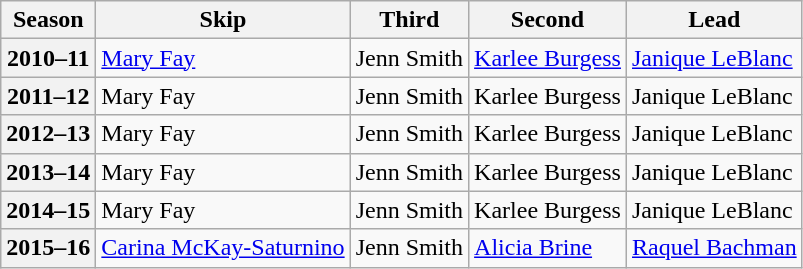<table class="wikitable">
<tr>
<th scope="col">Season</th>
<th scope="col">Skip</th>
<th scope="col">Third</th>
<th scope="col">Second</th>
<th scope="col">Lead</th>
</tr>
<tr>
<th scope="row">2010–11</th>
<td><a href='#'>Mary Fay</a></td>
<td>Jenn Smith</td>
<td><a href='#'>Karlee Burgess</a></td>
<td><a href='#'>Janique LeBlanc</a></td>
</tr>
<tr>
<th scope="row">2011–12</th>
<td>Mary Fay</td>
<td>Jenn Smith</td>
<td>Karlee Burgess</td>
<td>Janique LeBlanc</td>
</tr>
<tr>
<th scope="row">2012–13</th>
<td>Mary Fay</td>
<td>Jenn Smith</td>
<td>Karlee Burgess</td>
<td>Janique LeBlanc</td>
</tr>
<tr>
<th scope="row">2013–14</th>
<td>Mary Fay</td>
<td>Jenn Smith</td>
<td>Karlee Burgess</td>
<td>Janique LeBlanc</td>
</tr>
<tr>
<th scope="row">2014–15</th>
<td>Mary Fay</td>
<td>Jenn Smith</td>
<td>Karlee Burgess</td>
<td>Janique LeBlanc</td>
</tr>
<tr>
<th scope="row">2015–16</th>
<td><a href='#'>Carina McKay-Saturnino</a></td>
<td>Jenn Smith</td>
<td><a href='#'>Alicia Brine</a></td>
<td><a href='#'>Raquel Bachman</a></td>
</tr>
</table>
